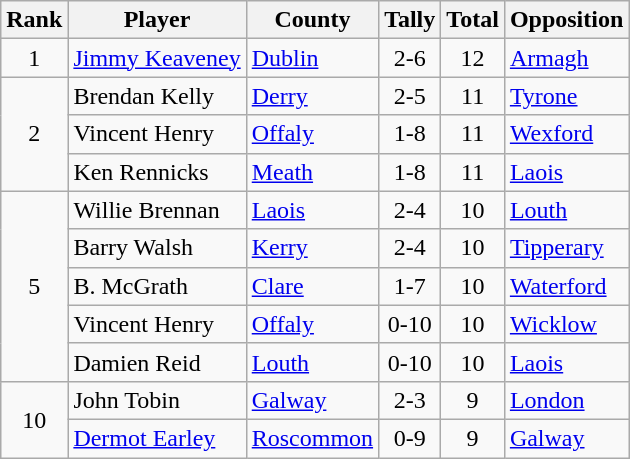<table class="wikitable">
<tr>
<th>Rank</th>
<th>Player</th>
<th>County</th>
<th>Tally</th>
<th>Total</th>
<th>Opposition</th>
</tr>
<tr>
<td rowspan=1 align=center>1</td>
<td><a href='#'>Jimmy Keaveney</a></td>
<td><a href='#'>Dublin</a></td>
<td align=center>2-6</td>
<td align=center>12</td>
<td><a href='#'>Armagh</a></td>
</tr>
<tr>
<td rowspan=3 align=center>2</td>
<td>Brendan Kelly</td>
<td><a href='#'>Derry</a></td>
<td align=center>2-5</td>
<td align=center>11</td>
<td><a href='#'>Tyrone</a></td>
</tr>
<tr>
<td>Vincent Henry</td>
<td><a href='#'>Offaly</a></td>
<td align=center>1-8</td>
<td align=center>11</td>
<td><a href='#'>Wexford</a></td>
</tr>
<tr>
<td>Ken Rennicks</td>
<td><a href='#'>Meath</a></td>
<td align=center>1-8</td>
<td align=center>11</td>
<td><a href='#'>Laois</a></td>
</tr>
<tr>
<td rowspan=5 align=center>5</td>
<td>Willie Brennan</td>
<td><a href='#'>Laois</a></td>
<td align=center>2-4</td>
<td align=center>10</td>
<td><a href='#'>Louth</a></td>
</tr>
<tr>
<td>Barry Walsh</td>
<td><a href='#'>Kerry</a></td>
<td align=center>2-4</td>
<td align=center>10</td>
<td><a href='#'>Tipperary</a></td>
</tr>
<tr>
<td>B. McGrath</td>
<td><a href='#'>Clare</a></td>
<td align=center>1-7</td>
<td align=center>10</td>
<td><a href='#'>Waterford</a></td>
</tr>
<tr>
<td>Vincent Henry</td>
<td><a href='#'>Offaly</a></td>
<td align=center>0-10</td>
<td align=center>10</td>
<td><a href='#'>Wicklow</a></td>
</tr>
<tr>
<td>Damien Reid</td>
<td><a href='#'>Louth</a></td>
<td align=center>0-10</td>
<td align=center>10</td>
<td><a href='#'>Laois</a></td>
</tr>
<tr>
<td rowspan=2 align=center>10</td>
<td>John Tobin</td>
<td><a href='#'>Galway</a></td>
<td align=center>2-3</td>
<td align=center>9</td>
<td><a href='#'>London</a></td>
</tr>
<tr>
<td><a href='#'>Dermot Earley</a></td>
<td><a href='#'>Roscommon</a></td>
<td align=center>0-9</td>
<td align=center>9</td>
<td><a href='#'>Galway</a></td>
</tr>
</table>
